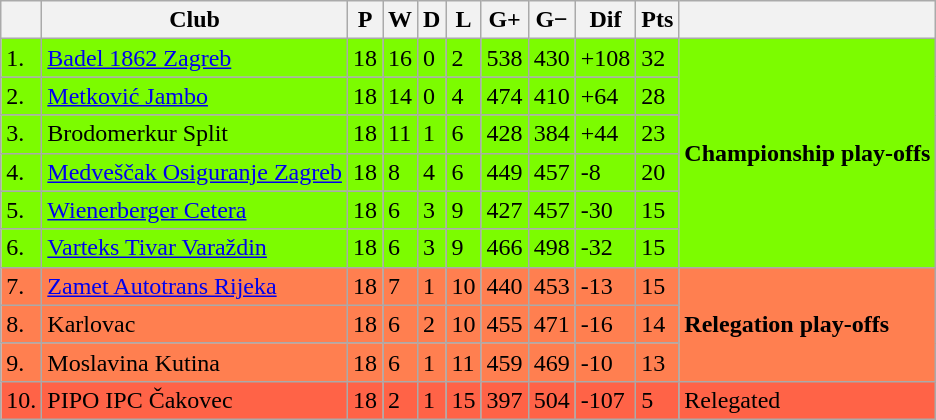<table class="wikitable sortable">
<tr>
<th></th>
<th>Club</th>
<th>P</th>
<th>W</th>
<th>D</th>
<th>L</th>
<th>G+</th>
<th>G−</th>
<th>Dif</th>
<th>Pts</th>
<th></th>
</tr>
<tr bgcolor="lawngreen">
<td>1.</td>
<td><a href='#'>Badel 1862 Zagreb</a></td>
<td>18</td>
<td>16</td>
<td>0</td>
<td>2</td>
<td>538</td>
<td>430</td>
<td>+108</td>
<td>32</td>
<td rowspan="6"><strong>Championship play-offs</strong></td>
</tr>
<tr bgcolor="lawngreen">
<td>2.</td>
<td><a href='#'>Metković Jambo</a></td>
<td>18</td>
<td>14</td>
<td>0</td>
<td>4</td>
<td>474</td>
<td>410</td>
<td>+64</td>
<td>28</td>
</tr>
<tr bgcolor="lawngreen">
<td>3.</td>
<td>Brodomerkur Split</td>
<td>18</td>
<td>11</td>
<td>1</td>
<td>6</td>
<td>428</td>
<td>384</td>
<td>+44</td>
<td>23</td>
</tr>
<tr bgcolor="lawngreen">
<td>4.</td>
<td><a href='#'>Medveščak Osiguranje Zagreb</a></td>
<td>18</td>
<td>8</td>
<td>4</td>
<td>6</td>
<td>449</td>
<td>457</td>
<td>-8</td>
<td>20</td>
</tr>
<tr bgcolor="lawngreen">
<td>5.</td>
<td><a href='#'>Wienerberger Cetera</a></td>
<td>18</td>
<td>6</td>
<td>3</td>
<td>9</td>
<td>427</td>
<td>457</td>
<td>-30</td>
<td>15</td>
</tr>
<tr bgcolor="lawngreen">
<td>6.</td>
<td><a href='#'>Varteks Tivar Varaždin</a></td>
<td>18</td>
<td>6</td>
<td>3</td>
<td>9</td>
<td>466</td>
<td>498</td>
<td>-32</td>
<td>15</td>
</tr>
<tr bgcolor="coral">
<td>7.</td>
<td><a href='#'>Zamet Autotrans Rijeka</a></td>
<td>18</td>
<td>7</td>
<td>1</td>
<td>10</td>
<td>440</td>
<td>453</td>
<td>-13</td>
<td>15</td>
<td rowspan="3"><strong>Relegation play-offs</strong></td>
</tr>
<tr bgcolor="coral">
<td>8.</td>
<td>Karlovac</td>
<td>18</td>
<td>6</td>
<td>2</td>
<td>10</td>
<td>455</td>
<td>471</td>
<td>-16</td>
<td>14</td>
</tr>
<tr bgcolor="coral">
<td>9.</td>
<td>Moslavina Kutina</td>
<td>18</td>
<td>6</td>
<td>1</td>
<td>11</td>
<td>459</td>
<td>469</td>
<td>-10</td>
<td>13</td>
</tr>
<tr bgcolor="tomato">
<td>10.</td>
<td>PIPO IPC Čakovec</td>
<td>18</td>
<td>2</td>
<td>1</td>
<td>15</td>
<td>397</td>
<td>504</td>
<td>-107</td>
<td>5</td>
<td>Relegated</td>
</tr>
</table>
